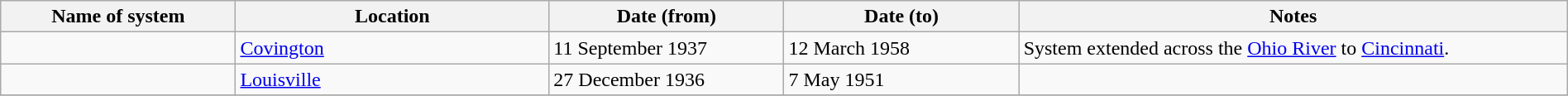<table class="wikitable" width=100%>
<tr>
<th width=15%>Name of system</th>
<th width=20%>Location</th>
<th width=15%>Date (from)</th>
<th width=15%>Date (to)</th>
<th width=35%>Notes</th>
</tr>
<tr>
<td> </td>
<td><a href='#'>Covington</a></td>
<td>11 September 1937</td>
<td>12 March 1958</td>
<td>System extended across the <a href='#'>Ohio River</a> to <a href='#'>Cincinnati</a>.</td>
</tr>
<tr>
<td> </td>
<td><a href='#'>Louisville</a></td>
<td>27 December 1936</td>
<td>7 May 1951</td>
<td> </td>
</tr>
<tr>
</tr>
</table>
